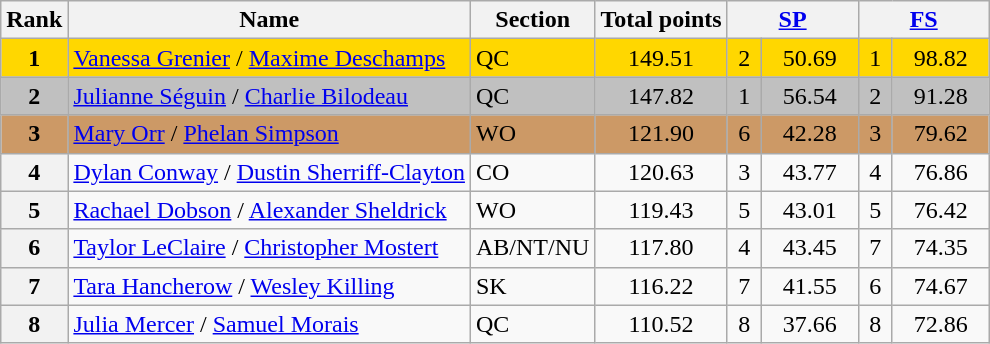<table class="wikitable sortable">
<tr>
<th>Rank</th>
<th>Name</th>
<th>Section</th>
<th>Total points</th>
<th colspan="2" width="80px"><a href='#'>SP</a></th>
<th colspan="2" width="80px"><a href='#'>FS</a></th>
</tr>
<tr bgcolor="gold">
<td align="center"><strong>1</strong></td>
<td><a href='#'>Vanessa Grenier</a> / <a href='#'>Maxime Deschamps</a></td>
<td>QC</td>
<td align="center">149.51</td>
<td align="center">2</td>
<td align="center">50.69</td>
<td align="center">1</td>
<td align="center">98.82</td>
</tr>
<tr bgcolor="silver">
<td align="center"><strong>2</strong></td>
<td><a href='#'>Julianne Séguin</a> / <a href='#'>Charlie Bilodeau</a></td>
<td>QC</td>
<td align="center">147.82</td>
<td align="center">1</td>
<td align="center">56.54</td>
<td align="center">2</td>
<td align="center">91.28</td>
</tr>
<tr bgcolor="cc9966">
<td align="center"><strong>3</strong></td>
<td><a href='#'>Mary Orr</a> / <a href='#'>Phelan Simpson</a></td>
<td>WO</td>
<td align="center">121.90</td>
<td align="center">6</td>
<td align="center">42.28</td>
<td align="center">3</td>
<td align="center">79.62</td>
</tr>
<tr>
<th>4</th>
<td><a href='#'>Dylan Conway</a> / <a href='#'>Dustin Sherriff-Clayton</a></td>
<td>CO</td>
<td align="center">120.63</td>
<td align="center">3</td>
<td align="center">43.77</td>
<td align="center">4</td>
<td align="center">76.86</td>
</tr>
<tr>
<th>5</th>
<td><a href='#'>Rachael Dobson</a> / <a href='#'>Alexander Sheldrick</a></td>
<td>WO</td>
<td align="center">119.43</td>
<td align="center">5</td>
<td align="center">43.01</td>
<td align="center">5</td>
<td align="center">76.42</td>
</tr>
<tr>
<th>6</th>
<td><a href='#'>Taylor LeClaire</a> / <a href='#'>Christopher Mostert</a></td>
<td>AB/NT/NU</td>
<td align="center">117.80</td>
<td align="center">4</td>
<td align="center">43.45</td>
<td align="center">7</td>
<td align="center">74.35</td>
</tr>
<tr>
<th>7</th>
<td><a href='#'>Tara Hancherow</a> / <a href='#'>Wesley Killing</a></td>
<td>SK</td>
<td align="center">116.22</td>
<td align="center">7</td>
<td align="center">41.55</td>
<td align="center">6</td>
<td align="center">74.67</td>
</tr>
<tr>
<th>8</th>
<td><a href='#'>Julia Mercer</a> / <a href='#'>Samuel Morais</a></td>
<td>QC</td>
<td align="center">110.52</td>
<td align="center">8</td>
<td align="center">37.66</td>
<td align="center">8</td>
<td align="center">72.86</td>
</tr>
</table>
